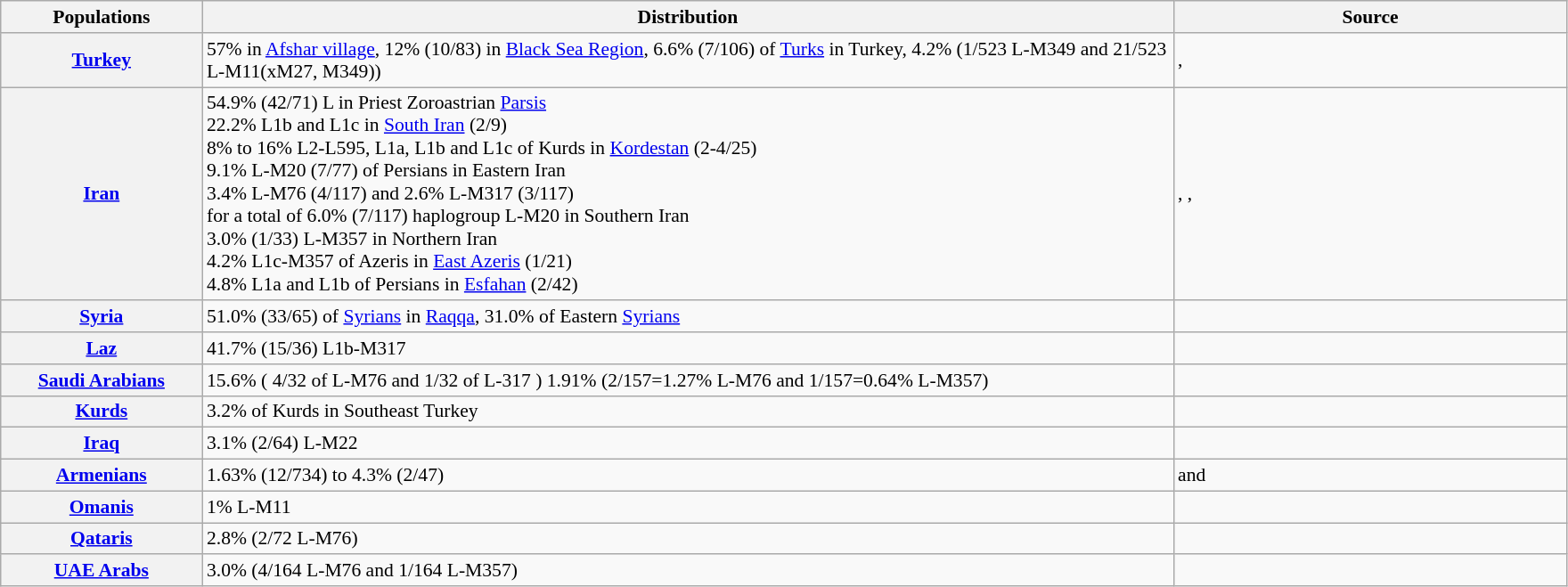<table class="wikitable sortable" style="text-align:left; font-size: 90%">
<tr>
<th style="width:10em;">Populations</th>
<th style="width:50em;">Distribution</th>
<th style="width:20em;">Source</th>
</tr>
<tr>
<th><a href='#'>Turkey</a></th>
<td>57% in <a href='#'>Afshar village</a>, 12% (10/83) in <a href='#'>Black Sea Region</a>, 6.6% (7/106) of <a href='#'>Turks</a> in Turkey, 4.2% (1/523 L-M349 and 21/523 L-M11(xM27, M349))</td>
<td>, </td>
</tr>
<tr>
<th><a href='#'>Iran</a></th>
<td>54.9% (42/71) L in Priest Zoroastrian <a href='#'>Parsis</a><br>22.2% L1b and L1c in <a href='#'>South Iran</a> (2/9)<br>8% to 16% L2-L595, L1a, L1b and L1c of Kurds in <a href='#'>Kordestan</a> (2-4/25)<br>9.1% L-M20 (7/77) of Persians in Eastern Iran <br> 3.4% L-M76 (4/117) and 2.6% L-M317 (3/117) <br> for a total of 6.0% (7/117) haplogroup L-M20 in Southern Iran <br> 3.0% (1/33) L-M357 in Northern Iran <br> 4.2% L1c-M357 of Azeris in <a href='#'>East Azeris</a> (1/21)<br> 4.8% L1a and L1b of Persians in <a href='#'>Esfahan</a> (2/42)</td>
<td>, , </td>
</tr>
<tr>
<th><a href='#'>Syria</a></th>
<td>51.0% (33/65) of <a href='#'>Syrians</a> in <a href='#'>Raqqa</a>, 31.0% of Eastern <a href='#'>Syrians</a></td>
<td></td>
</tr>
<tr>
<th><a href='#'>Laz</a></th>
<td>41.7% (15/36) L1b-M317</td>
<td></td>
</tr>
<tr>
<th><a href='#'>Saudi Arabians</a></th>
<td>15.6% ( 4/32 of L-M76 and 1/32 of L-317 ) 1.91% (2/157=1.27% L-M76 and 1/157=0.64% L-M357)</td>
<td></td>
</tr>
<tr>
<th><a href='#'>Kurds</a></th>
<td>3.2% of Kurds in Southeast Turkey</td>
<td></td>
</tr>
<tr>
<th><a href='#'>Iraq</a></th>
<td>3.1% (2/64) L-M22</td>
<td></td>
</tr>
<tr>
<th><a href='#'>Armenians</a></th>
<td>1.63% (12/734) to 4.3% (2/47)</td>
<td> and </td>
</tr>
<tr>
<th><a href='#'>Omanis</a></th>
<td>1% L-M11</td>
<td></td>
</tr>
<tr>
<th><a href='#'>Qataris</a></th>
<td>2.8% (2/72 L-M76)</td>
<td></td>
</tr>
<tr>
<th><a href='#'>UAE Arabs</a></th>
<td>3.0% (4/164 L-M76 and 1/164 L-M357)</td>
<td></td>
</tr>
</table>
